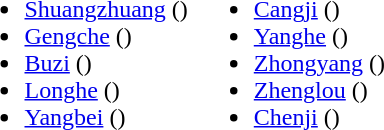<table>
<tr>
<td valign="top"><br><ul><li><a href='#'>Shuangzhuang</a> ()</li><li><a href='#'>Gengche</a> ()</li><li><a href='#'>Buzi</a> ()</li><li><a href='#'>Longhe</a> ()</li><li><a href='#'>Yangbei</a> ()</li></ul></td>
<td valign="top"><br><ul><li><a href='#'>Cangji</a> ()</li><li><a href='#'>Yanghe</a> ()</li><li><a href='#'>Zhongyang</a> ()</li><li><a href='#'>Zhenglou</a> ()</li><li><a href='#'>Chenji</a> ()</li></ul></td>
</tr>
</table>
